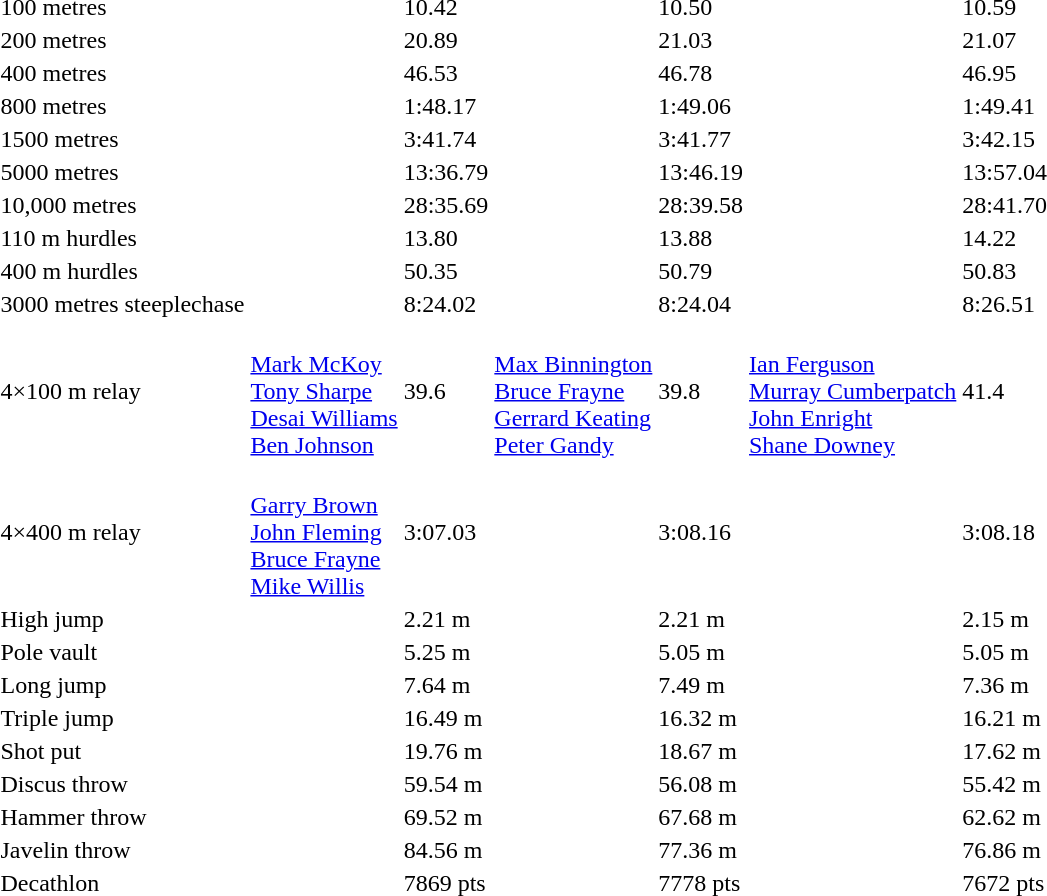<table>
<tr>
<td>100 metres</td>
<td></td>
<td>10.42</td>
<td></td>
<td>10.50</td>
<td></td>
<td>10.59</td>
</tr>
<tr>
<td>200 metres</td>
<td></td>
<td>20.89</td>
<td></td>
<td>21.03</td>
<td></td>
<td>21.07</td>
</tr>
<tr>
<td>400 metres</td>
<td></td>
<td>46.53</td>
<td></td>
<td>46.78</td>
<td></td>
<td>46.95</td>
</tr>
<tr>
<td>800 metres</td>
<td></td>
<td>1:48.17</td>
<td></td>
<td>1:49.06</td>
<td></td>
<td>1:49.41</td>
</tr>
<tr>
<td>1500 metres</td>
<td></td>
<td>3:41.74</td>
<td></td>
<td>3:41.77</td>
<td></td>
<td>3:42.15</td>
</tr>
<tr>
<td>5000 metres</td>
<td></td>
<td>13:36.79</td>
<td></td>
<td>13:46.19</td>
<td></td>
<td>13:57.04</td>
</tr>
<tr>
<td>10,000 metres</td>
<td></td>
<td>28:35.69</td>
<td></td>
<td>28:39.58</td>
<td></td>
<td>28:41.70</td>
</tr>
<tr>
<td>110 m hurdles</td>
<td></td>
<td>13.80</td>
<td></td>
<td>13.88</td>
<td></td>
<td>14.22</td>
</tr>
<tr>
<td>400 m hurdles</td>
<td></td>
<td>50.35</td>
<td></td>
<td>50.79</td>
<td></td>
<td>50.83</td>
</tr>
<tr>
<td>3000 metres steeplechase</td>
<td></td>
<td>8:24.02</td>
<td></td>
<td>8:24.04</td>
<td></td>
<td>8:26.51</td>
</tr>
<tr>
<td>4×100 m relay</td>
<td><br><a href='#'>Mark McKoy</a><br><a href='#'>Tony Sharpe</a><br><a href='#'>Desai Williams</a><br><a href='#'>Ben Johnson</a></td>
<td>39.6</td>
<td><br><a href='#'>Max Binnington</a><br><a href='#'>Bruce Frayne</a><br><a href='#'>Gerrard Keating</a><br><a href='#'>Peter Gandy</a></td>
<td>39.8</td>
<td><br><a href='#'>Ian Ferguson</a><br><a href='#'>Murray Cumberpatch</a><br><a href='#'>John Enright</a><br><a href='#'>Shane Downey</a></td>
<td>41.4</td>
</tr>
<tr>
<td>4×400 m relay</td>
<td><br><a href='#'>Garry Brown</a><br><a href='#'>John Fleming</a><br><a href='#'>Bruce Frayne</a><br><a href='#'>Mike Willis</a></td>
<td>3:07.03</td>
<td></td>
<td>3:08.16</td>
<td></td>
<td>3:08.18</td>
</tr>
<tr>
<td>High jump</td>
<td></td>
<td>2.21 m</td>
<td></td>
<td>2.21 m</td>
<td></td>
<td>2.15 m</td>
</tr>
<tr>
<td>Pole vault</td>
<td></td>
<td>5.25 m</td>
<td></td>
<td>5.05 m</td>
<td></td>
<td>5.05 m</td>
</tr>
<tr>
<td>Long jump</td>
<td></td>
<td>7.64 m</td>
<td></td>
<td>7.49 m</td>
<td></td>
<td>7.36 m</td>
</tr>
<tr>
<td>Triple jump</td>
<td></td>
<td>16.49 m</td>
<td></td>
<td>16.32 m</td>
<td></td>
<td>16.21 m</td>
</tr>
<tr>
<td>Shot put</td>
<td></td>
<td>19.76 m</td>
<td></td>
<td>18.67 m</td>
<td></td>
<td>17.62 m</td>
</tr>
<tr>
<td>Discus throw</td>
<td></td>
<td>59.54 m</td>
<td></td>
<td>56.08 m</td>
<td></td>
<td>55.42 m</td>
</tr>
<tr>
<td>Hammer throw</td>
<td></td>
<td>69.52 m</td>
<td></td>
<td>67.68 m</td>
<td></td>
<td>62.62 m</td>
</tr>
<tr>
<td>Javelin throw</td>
<td></td>
<td>84.56 m</td>
<td></td>
<td>77.36 m</td>
<td></td>
<td>76.86 m</td>
</tr>
<tr>
<td>Decathlon</td>
<td></td>
<td>7869 pts</td>
<td></td>
<td>7778 pts</td>
<td></td>
<td>7672 pts</td>
</tr>
</table>
